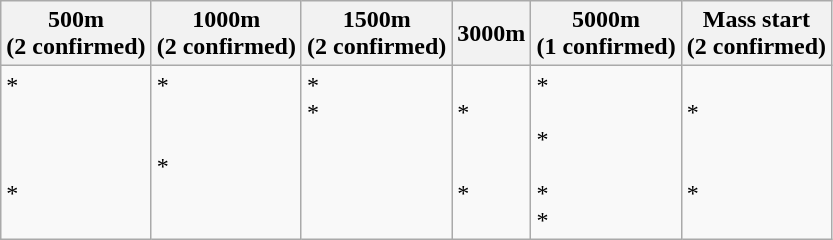<table class="wikitable">
<tr>
<th>500m<br>(2 confirmed)</th>
<th>1000m<br>(2 confirmed)</th>
<th>1500m<br>(2 confirmed)</th>
<th>3000m</th>
<th>5000m<br>(1 confirmed)</th>
<th>Mass start<br>(2 confirmed)</th>
</tr>
<tr>
<td valign="top"><strong></strong> *<br><br><br><br><strong></strong> *<br></td>
<td valign="top"><strong></strong> *<br> <br><br><strong></strong> *<br> <br></td>
<td valign="top"><strong></strong> *<br><strong></strong> *<br> <br> <br><br></td>
<td valign="top"><br> *<br> <br><s></s><br> *<br></td>
<td valign="top"><strong></strong> *<br><br> *<br><br> *<br> *</td>
<td valign="top"><strong></strong><br> *<br><br><br><strong></strong> *<br></td>
</tr>
</table>
